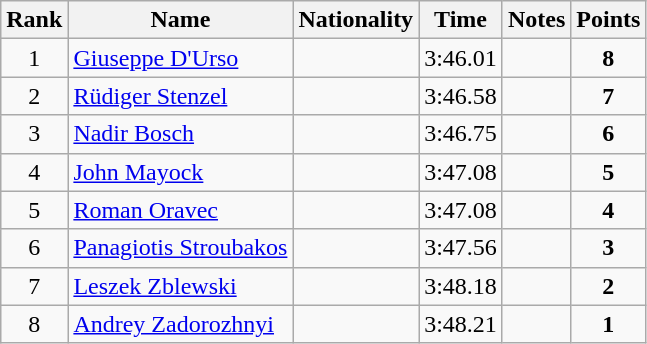<table class="wikitable sortable" style="text-align:center">
<tr>
<th>Rank</th>
<th>Name</th>
<th>Nationality</th>
<th>Time</th>
<th>Notes</th>
<th>Points</th>
</tr>
<tr>
<td>1</td>
<td align=left><a href='#'>Giuseppe D'Urso</a></td>
<td align=left></td>
<td>3:46.01</td>
<td></td>
<td><strong>8</strong></td>
</tr>
<tr>
<td>2</td>
<td align=left><a href='#'>Rüdiger Stenzel</a></td>
<td align=left></td>
<td>3:46.58</td>
<td></td>
<td><strong>7</strong></td>
</tr>
<tr>
<td>3</td>
<td align=left><a href='#'>Nadir Bosch</a></td>
<td align=left></td>
<td>3:46.75</td>
<td></td>
<td><strong>6</strong></td>
</tr>
<tr>
<td>4</td>
<td align=left><a href='#'>John Mayock</a></td>
<td align=left></td>
<td>3:47.08</td>
<td></td>
<td><strong>5</strong></td>
</tr>
<tr>
<td>5</td>
<td align=left><a href='#'>Roman Oravec</a></td>
<td align=left></td>
<td>3:47.08</td>
<td></td>
<td><strong>4</strong></td>
</tr>
<tr>
<td>6</td>
<td align=left><a href='#'>Panagiotis Stroubakos</a></td>
<td align=left></td>
<td>3:47.56</td>
<td></td>
<td><strong>3</strong></td>
</tr>
<tr>
<td>7</td>
<td align=left><a href='#'>Leszek Zblewski</a></td>
<td align=left></td>
<td>3:48.18</td>
<td></td>
<td><strong>2</strong></td>
</tr>
<tr>
<td>8</td>
<td align=left><a href='#'>Andrey Zadorozhnyi</a></td>
<td align=left></td>
<td>3:48.21</td>
<td></td>
<td><strong>1</strong></td>
</tr>
</table>
